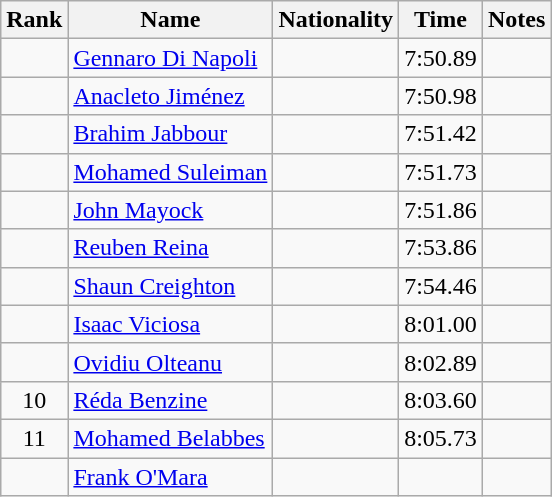<table class="wikitable sortable" style="text-align:center">
<tr>
<th>Rank</th>
<th>Name</th>
<th>Nationality</th>
<th>Time</th>
<th>Notes</th>
</tr>
<tr>
<td></td>
<td align="left"><a href='#'>Gennaro Di Napoli</a></td>
<td align=left></td>
<td>7:50.89</td>
<td></td>
</tr>
<tr>
<td></td>
<td align="left"><a href='#'>Anacleto Jiménez</a></td>
<td align=left></td>
<td>7:50.98</td>
<td></td>
</tr>
<tr>
<td></td>
<td align="left"><a href='#'>Brahim Jabbour</a></td>
<td align=left></td>
<td>7:51.42</td>
<td></td>
</tr>
<tr>
<td></td>
<td align="left"><a href='#'>Mohamed Suleiman</a></td>
<td align=left></td>
<td>7:51.73</td>
<td></td>
</tr>
<tr>
<td></td>
<td align="left"><a href='#'>John Mayock</a></td>
<td align=left></td>
<td>7:51.86</td>
<td></td>
</tr>
<tr>
<td></td>
<td align="left"><a href='#'>Reuben Reina</a></td>
<td align=left></td>
<td>7:53.86</td>
<td></td>
</tr>
<tr>
<td></td>
<td align="left"><a href='#'>Shaun Creighton</a></td>
<td align=left></td>
<td>7:54.46</td>
<td></td>
</tr>
<tr>
<td></td>
<td align="left"><a href='#'>Isaac Viciosa</a></td>
<td align=left></td>
<td>8:01.00</td>
<td></td>
</tr>
<tr>
<td></td>
<td align="left"><a href='#'>Ovidiu Olteanu</a></td>
<td align=left></td>
<td>8:02.89</td>
<td></td>
</tr>
<tr>
<td>10</td>
<td align="left"><a href='#'>Réda Benzine</a></td>
<td align=left></td>
<td>8:03.60</td>
<td></td>
</tr>
<tr>
<td>11</td>
<td align="left"><a href='#'>Mohamed Belabbes</a></td>
<td align=left></td>
<td>8:05.73</td>
<td></td>
</tr>
<tr>
<td></td>
<td align="left"><a href='#'>Frank O'Mara</a></td>
<td align=left></td>
<td></td>
<td></td>
</tr>
</table>
